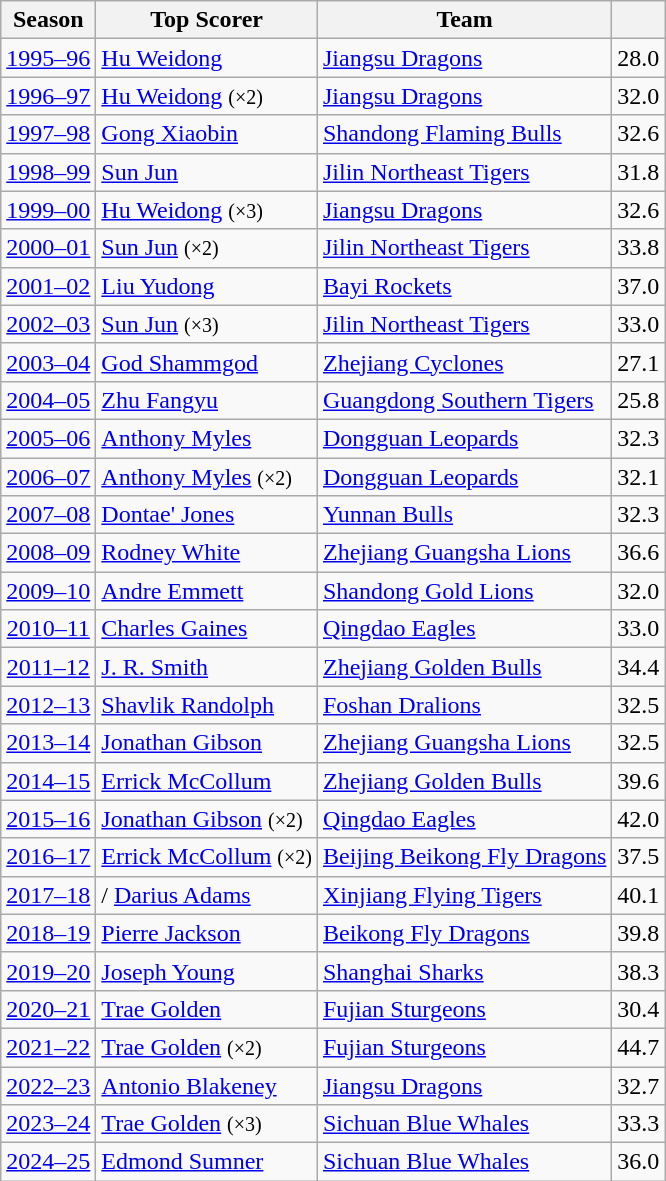<table class="wikitable sortable" style="text-align:left;">
<tr>
<th>Season</th>
<th>Top Scorer</th>
<th>Team</th>
<th></th>
</tr>
<tr>
<td style="text-align:center;"><a href='#'>1995–96</a></td>
<td> <a href='#'>Hu Weidong</a></td>
<td><a href='#'>Jiangsu Dragons</a></td>
<td style="text-align:center;">28.0</td>
</tr>
<tr>
<td style="text-align:center;"><a href='#'>1996–97</a></td>
<td> <a href='#'>Hu Weidong</a> <small>(×2)</small></td>
<td><a href='#'>Jiangsu Dragons</a></td>
<td style="text-align:center;">32.0</td>
</tr>
<tr>
<td style="text-align:center;"><a href='#'>1997–98</a></td>
<td> <a href='#'>Gong Xiaobin</a></td>
<td><a href='#'>Shandong Flaming Bulls</a></td>
<td style="text-align:center;">32.6</td>
</tr>
<tr>
<td style="text-align:center;"><a href='#'>1998–99</a></td>
<td> <a href='#'>Sun Jun</a></td>
<td><a href='#'>Jilin Northeast Tigers</a></td>
<td style="text-align:center;">31.8</td>
</tr>
<tr>
<td style="text-align:center;"><a href='#'>1999–00</a></td>
<td> <a href='#'>Hu Weidong</a> <small>(×3)</small></td>
<td><a href='#'>Jiangsu Dragons</a></td>
<td style="text-align:center;">32.6</td>
</tr>
<tr>
<td style="text-align:center;"><a href='#'>2000–01</a></td>
<td> <a href='#'>Sun Jun</a> <small>(×2)</small></td>
<td><a href='#'>Jilin Northeast Tigers</a></td>
<td style="text-align:center;">33.8</td>
</tr>
<tr>
<td style="text-align:center;"><a href='#'>2001–02</a></td>
<td> <a href='#'>Liu Yudong</a></td>
<td><a href='#'>Bayi Rockets</a></td>
<td style="text-align:center;">37.0</td>
</tr>
<tr>
<td style="text-align:center;"><a href='#'>2002–03</a></td>
<td> <a href='#'>Sun Jun</a> <small>(×3)</small></td>
<td><a href='#'>Jilin Northeast Tigers</a></td>
<td style="text-align:center;">33.0</td>
</tr>
<tr>
<td style="text-align:center;"><a href='#'>2003–04</a></td>
<td> <a href='#'>God Shammgod</a></td>
<td><a href='#'>Zhejiang Cyclones</a></td>
<td style="text-align:center;">27.1</td>
</tr>
<tr>
<td style="text-align:center;"><a href='#'>2004–05</a></td>
<td> <a href='#'>Zhu Fangyu</a></td>
<td><a href='#'>Guangdong Southern Tigers</a></td>
<td style="text-align:center;">25.8</td>
</tr>
<tr>
<td style="text-align:center;"><a href='#'>2005–06</a></td>
<td> <a href='#'>Anthony Myles</a></td>
<td><a href='#'>Dongguan Leopards</a></td>
<td style="text-align:center;">32.3</td>
</tr>
<tr>
<td style="text-align:center;"><a href='#'>2006–07</a></td>
<td> <a href='#'>Anthony Myles</a> <small>(×2)</small></td>
<td><a href='#'>Dongguan Leopards</a></td>
<td style="text-align:center;">32.1</td>
</tr>
<tr>
<td style="text-align:center;"><a href='#'>2007–08</a></td>
<td> <a href='#'>Dontae' Jones</a></td>
<td><a href='#'>Yunnan Bulls</a></td>
<td style="text-align:center;">32.3</td>
</tr>
<tr>
<td style="text-align:center;"><a href='#'>2008–09</a></td>
<td> <a href='#'>Rodney White</a></td>
<td><a href='#'>Zhejiang Guangsha Lions</a></td>
<td style="text-align:center;">36.6</td>
</tr>
<tr>
<td style="text-align:center;"><a href='#'>2009–10</a></td>
<td> <a href='#'>Andre Emmett</a></td>
<td><a href='#'>Shandong Gold Lions</a></td>
<td style="text-align:center;">32.0</td>
</tr>
<tr>
<td style="text-align:center;"><a href='#'>2010–11</a></td>
<td> <a href='#'>Charles Gaines</a></td>
<td><a href='#'>Qingdao Eagles</a></td>
<td style="text-align:center;">33.0</td>
</tr>
<tr>
<td style="text-align:center;"><a href='#'>2011–12</a></td>
<td> <a href='#'>J. R. Smith</a></td>
<td><a href='#'>Zhejiang Golden Bulls</a></td>
<td style="text-align:center;">34.4</td>
</tr>
<tr>
<td style="text-align:center;"><a href='#'>2012–13</a></td>
<td> <a href='#'>Shavlik Randolph</a></td>
<td><a href='#'>Foshan Dralions</a></td>
<td style="text-align:center;">32.5</td>
</tr>
<tr>
<td style="text-align:center;"><a href='#'>2013–14</a></td>
<td> <a href='#'>Jonathan Gibson</a></td>
<td><a href='#'>Zhejiang Guangsha Lions</a></td>
<td style="text-align:center;">32.5</td>
</tr>
<tr>
<td style="text-align:center;"><a href='#'>2014–15</a></td>
<td> <a href='#'>Errick McCollum</a></td>
<td><a href='#'>Zhejiang Golden Bulls</a></td>
<td style="text-align:center;">39.6</td>
</tr>
<tr>
<td style="text-align:center;"><a href='#'>2015–16</a></td>
<td> <a href='#'>Jonathan Gibson</a> <small>(×2)</small></td>
<td><a href='#'>Qingdao Eagles</a></td>
<td style="text-align:center;">42.0</td>
</tr>
<tr>
<td style="text-align:center;"><a href='#'>2016–17</a></td>
<td> <a href='#'>Errick McCollum</a> <small>(×2)</small></td>
<td><a href='#'>Beijing Beikong Fly Dragons</a></td>
<td style="text-align:center;">37.5</td>
</tr>
<tr>
<td style="text-align:center;"><a href='#'>2017–18</a></td>
<td>/ <a href='#'>Darius Adams</a></td>
<td><a href='#'>Xinjiang Flying Tigers</a></td>
<td style="text-align:center;">40.1</td>
</tr>
<tr>
<td style="text-align:center;"><a href='#'>2018–19</a></td>
<td> <a href='#'>Pierre Jackson</a></td>
<td><a href='#'>Beikong Fly Dragons</a></td>
<td style="text-align:center;">39.8</td>
</tr>
<tr>
<td style="text-align:center;"><a href='#'>2019–20</a></td>
<td> <a href='#'>Joseph Young</a></td>
<td><a href='#'>Shanghai Sharks</a></td>
<td style="text-align:center;">38.3</td>
</tr>
<tr>
<td style="text-align:center;"><a href='#'>2020–21</a></td>
<td> <a href='#'>Trae Golden</a></td>
<td><a href='#'>Fujian Sturgeons</a></td>
<td style="text-align:center;">30.4</td>
</tr>
<tr>
<td style="text-align:center;"><a href='#'>2021–22</a></td>
<td> <a href='#'>Trae Golden</a> <small>(×2)</small></td>
<td><a href='#'>Fujian Sturgeons</a></td>
<td style="text-align:center;">44.7</td>
</tr>
<tr>
<td style="text-align:center;"><a href='#'>2022–23</a></td>
<td> <a href='#'>Antonio Blakeney</a></td>
<td><a href='#'>Jiangsu Dragons</a></td>
<td style="text-align:center;">32.7</td>
</tr>
<tr>
<td style="text-align:center;"><a href='#'>2023–24</a></td>
<td> <a href='#'>Trae Golden</a> <small>(×3)</small></td>
<td><a href='#'>Sichuan Blue Whales</a></td>
<td style="text-align:center;">33.3</td>
</tr>
<tr>
<td style="text-align:center;"><a href='#'>2024–25</a></td>
<td> <a href='#'>Edmond Sumner</a></td>
<td><a href='#'>Sichuan Blue Whales</a></td>
<td style="text-align:center;">36.0</td>
</tr>
</table>
